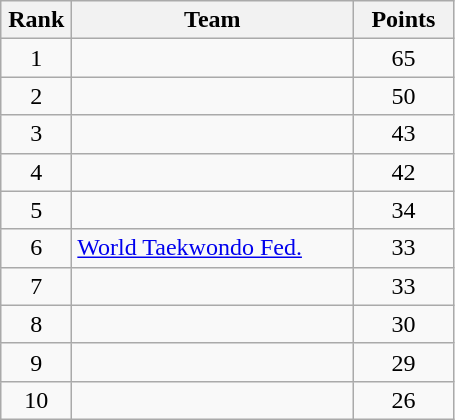<table class="wikitable" style="text-align:center;">
<tr>
<th width=40>Rank</th>
<th width=180>Team</th>
<th width=60>Points</th>
</tr>
<tr>
<td>1</td>
<td align=left></td>
<td>65</td>
</tr>
<tr>
<td>2</td>
<td align=left></td>
<td>50</td>
</tr>
<tr>
<td>3</td>
<td align=left></td>
<td>43</td>
</tr>
<tr>
<td>4</td>
<td align=left></td>
<td>42</td>
</tr>
<tr>
<td>5</td>
<td align=left></td>
<td>34</td>
</tr>
<tr>
<td>6</td>
<td align=left> <a href='#'>World Taekwondo Fed.</a></td>
<td>33</td>
</tr>
<tr>
<td>7</td>
<td align=left></td>
<td>33</td>
</tr>
<tr>
<td>8</td>
<td align=left></td>
<td>30</td>
</tr>
<tr>
<td>9</td>
<td align=left></td>
<td>29</td>
</tr>
<tr>
<td>10</td>
<td align=left></td>
<td>26</td>
</tr>
</table>
